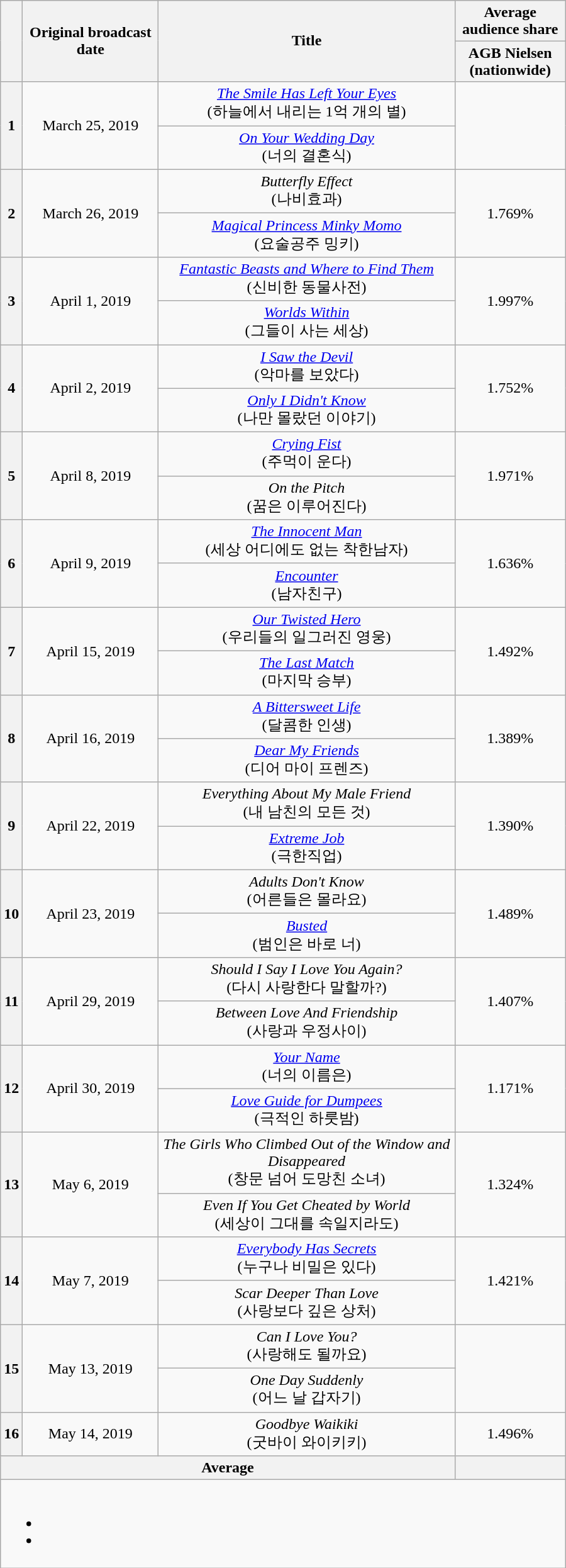<table class="wikitable" style="text-align:center;max-width:600px; margin-left: auto; margin-right: auto; border: none;">
<tr>
</tr>
<tr>
<th rowspan="2"></th>
<th rowspan="2">Original broadcast date</th>
<th rowspan="2">Title</th>
<th width="110">Average audience share</th>
</tr>
<tr>
<th>AGB Nielsen (nationwide)</th>
</tr>
<tr>
<th rowspan="2">1</th>
<td rowspan=2>March 25, 2019</td>
<td><em><a href='#'>The Smile Has Left Your Eyes</a></em><br>(하늘에서 내리는 1억 개의 별)</td>
<td rowspan=2></td>
</tr>
<tr>
<td><em><a href='#'>On Your Wedding Day</a></em><br>(너의 결혼식)</td>
</tr>
<tr>
<th rowspan="2">2</th>
<td rowspan=2>March 26, 2019</td>
<td><em>Butterfly Effect</em><br>(나비효과)</td>
<td rowspan=2>1.769%</td>
</tr>
<tr>
<td><em><a href='#'>Magical Princess Minky Momo</a></em><br>(요술공주 밍키)</td>
</tr>
<tr>
<th rowspan="2">3</th>
<td rowspan="2">April 1, 2019</td>
<td><em><a href='#'>Fantastic Beasts and Where to Find Them</a></em><br>(신비한 동물사전)</td>
<td rowspan="2">1.997%</td>
</tr>
<tr>
<td><em><a href='#'>Worlds Within</a></em><br>(그들이 사는 세상)</td>
</tr>
<tr>
<th rowspan="2">4</th>
<td rowspan="2">April 2, 2019</td>
<td><em><a href='#'>I Saw the Devil</a></em><br>(악마를 보았다)</td>
<td rowspan="2">1.752%</td>
</tr>
<tr>
<td><em><a href='#'>Only I Didn't Know</a></em><br>(나만 몰랐던 이야기)</td>
</tr>
<tr>
<th rowspan="2">5</th>
<td rowspan="2">April 8, 2019</td>
<td><em><a href='#'>Crying Fist</a></em><br>(주먹이 운다)</td>
<td rowspan="2">1.971%</td>
</tr>
<tr>
<td><em>On the Pitch</em><br>(꿈은 이루어진다)</td>
</tr>
<tr>
<th rowspan="2">6</th>
<td rowspan="2">April 9, 2019</td>
<td><em><a href='#'>The Innocent Man</a></em><br>(세상 어디에도 없는 착한남자)</td>
<td rowspan="2">1.636%</td>
</tr>
<tr>
<td><em><a href='#'>Encounter</a></em><br>(남자친구)</td>
</tr>
<tr>
<th rowspan="2">7</th>
<td rowspan="2">April 15, 2019</td>
<td><em><a href='#'>Our Twisted Hero</a></em><br>(우리들의 일그러진 영웅)</td>
<td rowspan="2">1.492%</td>
</tr>
<tr>
<td><em><a href='#'>The Last Match</a></em><br>(마지막 승부)</td>
</tr>
<tr>
<th rowspan="2">8</th>
<td rowspan="2">April 16, 2019</td>
<td><em><a href='#'>A Bittersweet Life</a></em><br>(달콤한 인생)</td>
<td rowspan="2">1.389%</td>
</tr>
<tr>
<td><em><a href='#'>Dear My Friends</a></em><br>(디어 마이 프렌즈)</td>
</tr>
<tr>
<th rowspan="2">9</th>
<td rowspan="2">April 22, 2019</td>
<td><em>Everything About My Male Friend</em><br>(내 남친의 모든 것)</td>
<td rowspan="2">1.390%</td>
</tr>
<tr>
<td><em><a href='#'>Extreme Job</a></em><br>(극한직업)</td>
</tr>
<tr>
<th rowspan="2">10</th>
<td rowspan="2">April 23, 2019</td>
<td><em>Adults Don't Know</em><br>(어른들은 몰라요)</td>
<td rowspan="2">1.489%</td>
</tr>
<tr>
<td><em><a href='#'>Busted</a></em><br>(범인은 바로 너)</td>
</tr>
<tr>
<th rowspan="2">11</th>
<td rowspan="2">April 29, 2019</td>
<td><em>Should I Say I Love You Again?</em><br>(다시 사랑한다 말할까?)</td>
<td rowspan="2">1.407%</td>
</tr>
<tr>
<td><em>Between Love And Friendship</em><br>(사랑과 우정사이)</td>
</tr>
<tr>
<th rowspan="2">12</th>
<td rowspan="2">April 30, 2019</td>
<td><em><a href='#'>Your Name</a></em><br>(너의 이름은)</td>
<td rowspan="2">1.171%</td>
</tr>
<tr>
<td><em><a href='#'>Love Guide for Dumpees</a></em><br>(극적인 하룻밤)</td>
</tr>
<tr>
<th rowspan="2">13</th>
<td rowspan="2">May 6, 2019</td>
<td><em>The Girls Who Climbed Out of the Window and Disappeared</em><br>(창문 넘어 도망친 소녀)</td>
<td rowspan="2">1.324%</td>
</tr>
<tr>
<td><em>Even If You Get Cheated by World</em><br>(세상이 그대를 속일지라도)</td>
</tr>
<tr>
<th rowspan="2">14</th>
<td rowspan="2">May 7, 2019</td>
<td><em><a href='#'>Everybody Has Secrets</a></em><br>(누구나 비밀은 있다)</td>
<td rowspan="2">1.421%</td>
</tr>
<tr>
<td><em>Scar Deeper Than Love</em><br>(사랑보다 깊은 상처)</td>
</tr>
<tr>
<th rowspan="2">15</th>
<td rowspan="2">May 13, 2019</td>
<td><em>Can I Love You?</em><br>(사랑해도 될까요)</td>
<td rowspan="2"></td>
</tr>
<tr>
<td><em>One Day Suddenly</em><br>(어느 날 갑자기)</td>
</tr>
<tr>
<th>16</th>
<td>May 14, 2019</td>
<td><em>Goodbye Waikiki</em><br>(굿바이 와이키키)</td>
<td>1.496%</td>
</tr>
<tr>
<th colspan="3">Average</th>
<th></th>
</tr>
<tr>
<td colspan="6"><br><ul><li></li><li></li></ul></td>
</tr>
</table>
